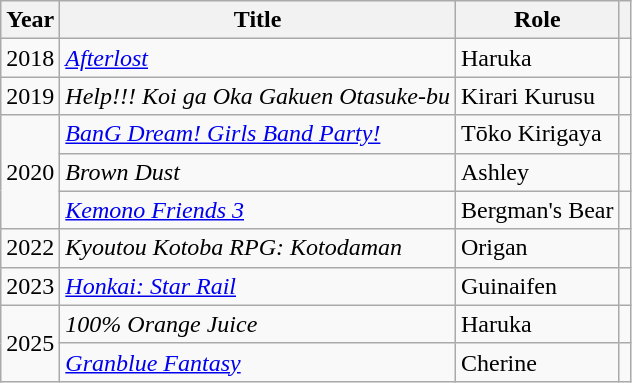<table class="wikitable sortable">
<tr>
<th>Year</th>
<th>Title</th>
<th>Role</th>
<th class="unsortable"></th>
</tr>
<tr>
<td>2018</td>
<td><em><a href='#'>Afterlost</a></em></td>
<td>Haruka</td>
<td></td>
</tr>
<tr>
<td>2019</td>
<td><em>Help!!! Koi ga Oka Gakuen Otasuke-bu</em></td>
<td>Kirari Kurusu</td>
<td></td>
</tr>
<tr>
<td rowspan="3">2020</td>
<td><em><a href='#'>BanG Dream! Girls Band Party!</a></em></td>
<td>Tōko Kirigaya</td>
<td></td>
</tr>
<tr>
<td><em>Brown Dust</em></td>
<td>Ashley</td>
<td></td>
</tr>
<tr>
<td><em><a href='#'>Kemono Friends 3</a></em></td>
<td>Bergman's Bear</td>
<td></td>
</tr>
<tr>
<td>2022</td>
<td><em>Kyoutou Kotoba RPG: Kotodaman</em></td>
<td>Origan</td>
<td></td>
</tr>
<tr>
<td>2023</td>
<td><em><a href='#'>Honkai: Star Rail</a></em></td>
<td>Guinaifen</td>
<td></td>
</tr>
<tr>
<td rowspan="2">2025</td>
<td><em>100% Orange Juice</em></td>
<td>Haruka</td>
<td></td>
</tr>
<tr>
<td><em><a href='#'>Granblue Fantasy</a></em></td>
<td>Cherine</td>
<td></td>
</tr>
</table>
